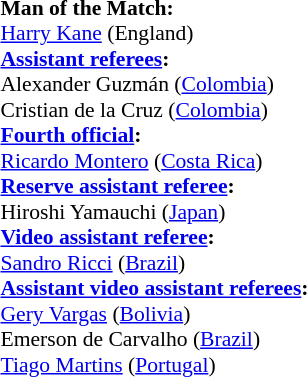<table style="width:100%; font-size:90%;">
<tr>
<td><br><strong>Man of the Match:</strong>
<br><a href='#'>Harry Kane</a> (England)<br><strong><a href='#'>Assistant referees</a>:</strong>
<br>Alexander Guzmán (<a href='#'>Colombia</a>)
<br>Cristian de la Cruz (<a href='#'>Colombia</a>)
<br><strong><a href='#'>Fourth official</a>:</strong>
<br><a href='#'>Ricardo Montero</a> (<a href='#'>Costa Rica</a>)
<br><strong><a href='#'>Reserve assistant referee</a>:</strong>
<br>Hiroshi Yamauchi (<a href='#'>Japan</a>)
<br><strong><a href='#'>Video assistant referee</a>:</strong>
<br><a href='#'>Sandro Ricci</a> (<a href='#'>Brazil</a>)
<br><strong><a href='#'>Assistant video assistant referees</a>:</strong>
<br><a href='#'>Gery Vargas</a> (<a href='#'>Bolivia</a>)
<br>Emerson de Carvalho (<a href='#'>Brazil</a>)
<br><a href='#'>Tiago Martins</a> (<a href='#'>Portugal</a>)</td>
</tr>
</table>
